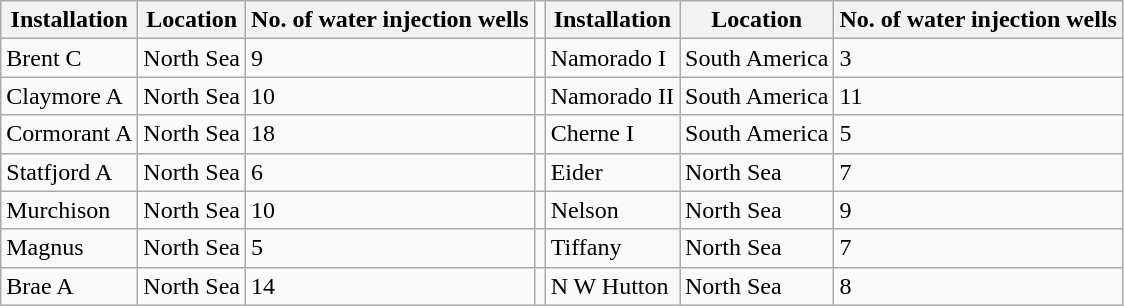<table class="wikitable">
<tr>
<th>Installation</th>
<th>Location</th>
<th>No. of water injection wells</th>
<td></td>
<th>Installation</th>
<th>Location</th>
<th>No. of water injection wells</th>
</tr>
<tr>
<td>Brent C</td>
<td>North Sea</td>
<td>9</td>
<td></td>
<td>Namorado I</td>
<td>South America</td>
<td>3</td>
</tr>
<tr>
<td>Claymore A</td>
<td>North Sea</td>
<td>10</td>
<td></td>
<td>Namorado II</td>
<td>South America</td>
<td>11</td>
</tr>
<tr>
<td>Cormorant A</td>
<td>North Sea</td>
<td>18</td>
<td></td>
<td>Cherne I</td>
<td>South America</td>
<td>5</td>
</tr>
<tr>
<td>Statfjord A</td>
<td>North Sea</td>
<td>6</td>
<td></td>
<td>Eider</td>
<td>North Sea</td>
<td>7</td>
</tr>
<tr>
<td>Murchison</td>
<td>North Sea</td>
<td>10</td>
<td></td>
<td>Nelson</td>
<td>North Sea</td>
<td>9</td>
</tr>
<tr>
<td>Magnus</td>
<td>North Sea</td>
<td>5</td>
<td></td>
<td>Tiffany</td>
<td>North Sea</td>
<td>7</td>
</tr>
<tr>
<td>Brae A</td>
<td>North Sea</td>
<td>14</td>
<td></td>
<td>N W Hutton</td>
<td>North Sea</td>
<td>8</td>
</tr>
</table>
